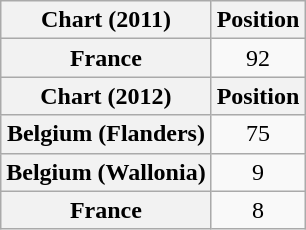<table class="wikitable sortable plainrowheaders" style="text-align:center;">
<tr>
<th scope="col">Chart (2011)</th>
<th scope="col">Position</th>
</tr>
<tr>
<th scope="row">France</th>
<td style="text-align:center;">92</td>
</tr>
<tr>
<th scope="col">Chart (2012)</th>
<th scope="col">Position</th>
</tr>
<tr>
<th scope="row">Belgium (Flanders)</th>
<td style="text-align:center;">75</td>
</tr>
<tr>
<th scope="row">Belgium (Wallonia)</th>
<td style="text-align:center;">9</td>
</tr>
<tr>
<th scope="row">France</th>
<td style="text-align:center;">8</td>
</tr>
</table>
